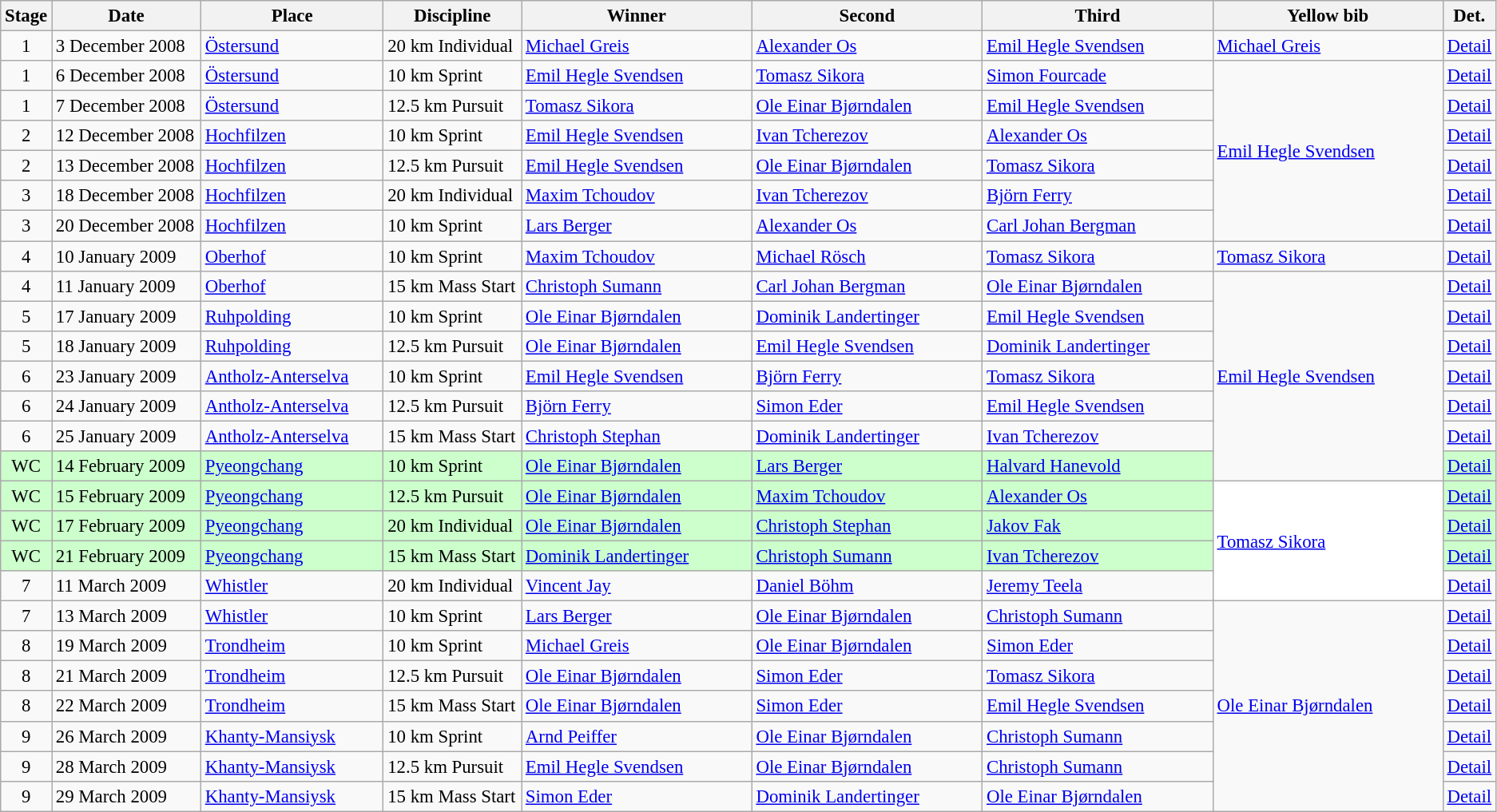<table class="wikitable" style="font-size:95%;">
<tr>
<th width="10">Stage</th>
<th width="120">Date</th>
<th width="148">Place</th>
<th width="110">Discipline</th>
<th width="190">Winner</th>
<th width="190">Second</th>
<th width="190">Third</th>
<th width="190">Yellow bib <br> </th>
<th width="8">Det.</th>
</tr>
<tr>
<td align=center>1</td>
<td>3 December 2008</td>
<td> <a href='#'>Östersund</a></td>
<td>20 km Individual</td>
<td> <a href='#'>Michael Greis</a></td>
<td> <a href='#'>Alexander Os</a></td>
<td> <a href='#'>Emil Hegle Svendsen</a></td>
<td> <a href='#'>Michael Greis</a></td>
<td><a href='#'>Detail</a></td>
</tr>
<tr>
<td align=center>1</td>
<td>6 December 2008</td>
<td> <a href='#'>Östersund</a></td>
<td>10 km Sprint</td>
<td> <a href='#'>Emil Hegle Svendsen</a></td>
<td> <a href='#'>Tomasz Sikora</a></td>
<td> <a href='#'>Simon Fourcade</a></td>
<td rowspan="6"> <a href='#'>Emil Hegle Svendsen</a></td>
<td><a href='#'>Detail</a></td>
</tr>
<tr>
<td align=center>1</td>
<td>7 December 2008</td>
<td> <a href='#'>Östersund</a></td>
<td>12.5 km Pursuit</td>
<td> <a href='#'>Tomasz Sikora</a></td>
<td> <a href='#'>Ole Einar Bjørndalen</a></td>
<td> <a href='#'>Emil Hegle Svendsen</a></td>
<td><a href='#'>Detail</a></td>
</tr>
<tr>
<td align=center>2</td>
<td>12 December 2008</td>
<td> <a href='#'>Hochfilzen</a></td>
<td>10 km Sprint</td>
<td> <a href='#'>Emil Hegle Svendsen</a></td>
<td> <a href='#'>Ivan Tcherezov</a></td>
<td> <a href='#'>Alexander Os</a></td>
<td><a href='#'>Detail</a></td>
</tr>
<tr>
<td align=center>2</td>
<td>13 December 2008</td>
<td> <a href='#'>Hochfilzen</a></td>
<td>12.5 km Pursuit</td>
<td> <a href='#'>Emil Hegle Svendsen</a></td>
<td> <a href='#'>Ole Einar Bjørndalen</a></td>
<td> <a href='#'>Tomasz Sikora</a></td>
<td><a href='#'>Detail</a></td>
</tr>
<tr>
<td align=center>3</td>
<td>18 December 2008</td>
<td> <a href='#'>Hochfilzen</a></td>
<td>20 km Individual</td>
<td> <a href='#'>Maxim Tchoudov</a></td>
<td> <a href='#'>Ivan Tcherezov</a></td>
<td> <a href='#'>Björn Ferry</a></td>
<td><a href='#'>Detail</a></td>
</tr>
<tr>
<td align=center>3</td>
<td>20 December 2008</td>
<td> <a href='#'>Hochfilzen</a></td>
<td>10 km Sprint</td>
<td> <a href='#'>Lars Berger</a></td>
<td> <a href='#'>Alexander Os</a></td>
<td> <a href='#'>Carl Johan Bergman</a></td>
<td><a href='#'>Detail</a></td>
</tr>
<tr>
<td align=center>4</td>
<td>10 January 2009</td>
<td> <a href='#'>Oberhof</a></td>
<td>10 km Sprint</td>
<td> <a href='#'>Maxim Tchoudov</a></td>
<td> <a href='#'>Michael Rösch</a></td>
<td> <a href='#'>Tomasz Sikora</a></td>
<td> <a href='#'>Tomasz Sikora</a></td>
<td><a href='#'>Detail</a></td>
</tr>
<tr>
<td align=center>4</td>
<td>11 January 2009</td>
<td> <a href='#'>Oberhof</a></td>
<td>15 km Mass Start</td>
<td> <a href='#'>Christoph Sumann</a></td>
<td> <a href='#'>Carl Johan Bergman</a></td>
<td> <a href='#'>Ole Einar Bjørndalen</a></td>
<td rowspan="7"> <a href='#'>Emil Hegle Svendsen</a></td>
<td><a href='#'>Detail</a></td>
</tr>
<tr>
<td align=center>5</td>
<td>17 January 2009</td>
<td> <a href='#'>Ruhpolding</a></td>
<td>10 km Sprint</td>
<td> <a href='#'>Ole Einar Bjørndalen</a></td>
<td> <a href='#'>Dominik Landertinger</a></td>
<td> <a href='#'>Emil Hegle Svendsen</a></td>
<td><a href='#'>Detail</a></td>
</tr>
<tr>
<td align=center>5</td>
<td>18 January 2009</td>
<td> <a href='#'>Ruhpolding</a></td>
<td>12.5 km Pursuit</td>
<td> <a href='#'>Ole Einar Bjørndalen</a></td>
<td> <a href='#'>Emil Hegle Svendsen</a></td>
<td> <a href='#'>Dominik Landertinger</a></td>
<td><a href='#'>Detail</a></td>
</tr>
<tr>
<td align=center>6</td>
<td>23 January 2009</td>
<td> <a href='#'>Antholz-Anterselva</a></td>
<td>10 km Sprint</td>
<td> <a href='#'>Emil Hegle Svendsen</a></td>
<td> <a href='#'>Björn Ferry</a></td>
<td> <a href='#'>Tomasz Sikora</a></td>
<td><a href='#'>Detail</a></td>
</tr>
<tr>
<td align=center>6</td>
<td>24 January 2009</td>
<td> <a href='#'>Antholz-Anterselva</a></td>
<td>12.5 km Pursuit</td>
<td> <a href='#'>Björn Ferry</a></td>
<td> <a href='#'>Simon Eder</a></td>
<td> <a href='#'>Emil Hegle Svendsen</a></td>
<td><a href='#'>Detail</a></td>
</tr>
<tr>
<td align=center>6</td>
<td>25 January 2009</td>
<td> <a href='#'>Antholz-Anterselva</a></td>
<td>15 km Mass Start</td>
<td> <a href='#'>Christoph Stephan</a></td>
<td> <a href='#'>Dominik Landertinger</a></td>
<td> <a href='#'>Ivan Tcherezov</a></td>
<td><a href='#'>Detail</a></td>
</tr>
<tr style="background:#CCFFCC">
<td align=center>WC</td>
<td>14 February 2009</td>
<td> <a href='#'>Pyeongchang</a></td>
<td>10 km Sprint</td>
<td> <a href='#'>Ole Einar Bjørndalen</a></td>
<td> <a href='#'>Lars Berger</a></td>
<td> <a href='#'>Halvard Hanevold</a></td>
<td><a href='#'>Detail</a></td>
</tr>
<tr style="background:#CCFFCC">
<td align=center>WC</td>
<td>15 February 2009</td>
<td> <a href='#'>Pyeongchang</a></td>
<td>12.5 km Pursuit</td>
<td> <a href='#'>Ole Einar Bjørndalen</a></td>
<td> <a href='#'>Maxim Tchoudov</a></td>
<td> <a href='#'>Alexander Os</a></td>
<td rowspan="4" style="background:white"> <a href='#'>Tomasz Sikora</a></td>
<td><a href='#'>Detail</a></td>
</tr>
<tr style="background:#CCFFCC">
<td align=center>WC</td>
<td>17 February 2009</td>
<td> <a href='#'>Pyeongchang</a></td>
<td>20 km Individual</td>
<td> <a href='#'>Ole Einar Bjørndalen</a></td>
<td> <a href='#'>Christoph Stephan</a></td>
<td> <a href='#'>Jakov Fak</a></td>
<td><a href='#'>Detail</a></td>
</tr>
<tr style="background:#CCFFCC">
<td align=center>WC</td>
<td>21 February 2009</td>
<td> <a href='#'>Pyeongchang</a></td>
<td>15 km Mass Start</td>
<td> <a href='#'>Dominik Landertinger</a></td>
<td> <a href='#'>Christoph Sumann</a></td>
<td> <a href='#'>Ivan Tcherezov</a></td>
<td><a href='#'>Detail</a></td>
</tr>
<tr>
<td align=center>7</td>
<td>11 March 2009</td>
<td> <a href='#'>Whistler</a></td>
<td>20 km Individual</td>
<td> <a href='#'>Vincent Jay</a></td>
<td> <a href='#'>Daniel Böhm</a></td>
<td> <a href='#'>Jeremy Teela</a></td>
<td><a href='#'>Detail</a></td>
</tr>
<tr>
<td align=center>7</td>
<td>13 March 2009</td>
<td> <a href='#'>Whistler</a></td>
<td>10 km Sprint</td>
<td> <a href='#'>Lars Berger</a></td>
<td> <a href='#'>Ole Einar Bjørndalen</a></td>
<td> <a href='#'>Christoph Sumann</a></td>
<td rowspan="7"> <a href='#'>Ole Einar Bjørndalen</a></td>
<td><a href='#'>Detail</a></td>
</tr>
<tr>
<td align=center>8</td>
<td>19 March 2009</td>
<td> <a href='#'>Trondheim</a></td>
<td>10 km Sprint</td>
<td> <a href='#'>Michael Greis</a></td>
<td> <a href='#'>Ole Einar Bjørndalen</a></td>
<td> <a href='#'>Simon Eder</a></td>
<td><a href='#'>Detail</a></td>
</tr>
<tr>
<td align=center>8</td>
<td>21 March 2009</td>
<td> <a href='#'>Trondheim</a></td>
<td>12.5 km Pursuit</td>
<td> <a href='#'>Ole Einar Bjørndalen</a></td>
<td> <a href='#'>Simon Eder</a></td>
<td> <a href='#'>Tomasz Sikora</a></td>
<td><a href='#'>Detail</a></td>
</tr>
<tr>
<td align=center>8</td>
<td>22 March 2009</td>
<td> <a href='#'>Trondheim</a></td>
<td>15 km Mass Start</td>
<td> <a href='#'>Ole Einar Bjørndalen</a></td>
<td> <a href='#'>Simon Eder</a></td>
<td> <a href='#'>Emil Hegle Svendsen</a></td>
<td><a href='#'>Detail</a></td>
</tr>
<tr>
<td align=center>9</td>
<td>26 March 2009</td>
<td> <a href='#'>Khanty-Mansiysk</a></td>
<td>10 km Sprint</td>
<td> <a href='#'>Arnd Peiffer</a></td>
<td> <a href='#'>Ole Einar Bjørndalen</a></td>
<td> <a href='#'>Christoph Sumann</a></td>
<td><a href='#'>Detail</a></td>
</tr>
<tr>
<td align=center>9</td>
<td>28 March 2009</td>
<td> <a href='#'>Khanty-Mansiysk</a></td>
<td>12.5 km Pursuit</td>
<td> <a href='#'>Emil Hegle Svendsen</a></td>
<td> <a href='#'>Ole Einar Bjørndalen</a></td>
<td> <a href='#'>Christoph Sumann</a></td>
<td><a href='#'>Detail</a></td>
</tr>
<tr>
<td align=center>9</td>
<td>29 March 2009</td>
<td> <a href='#'>Khanty-Mansiysk</a></td>
<td>15 km Mass Start</td>
<td> <a href='#'>Simon Eder</a></td>
<td> <a href='#'>Dominik Landertinger</a></td>
<td> <a href='#'>Ole Einar Bjørndalen</a></td>
<td><a href='#'>Detail</a></td>
</tr>
</table>
